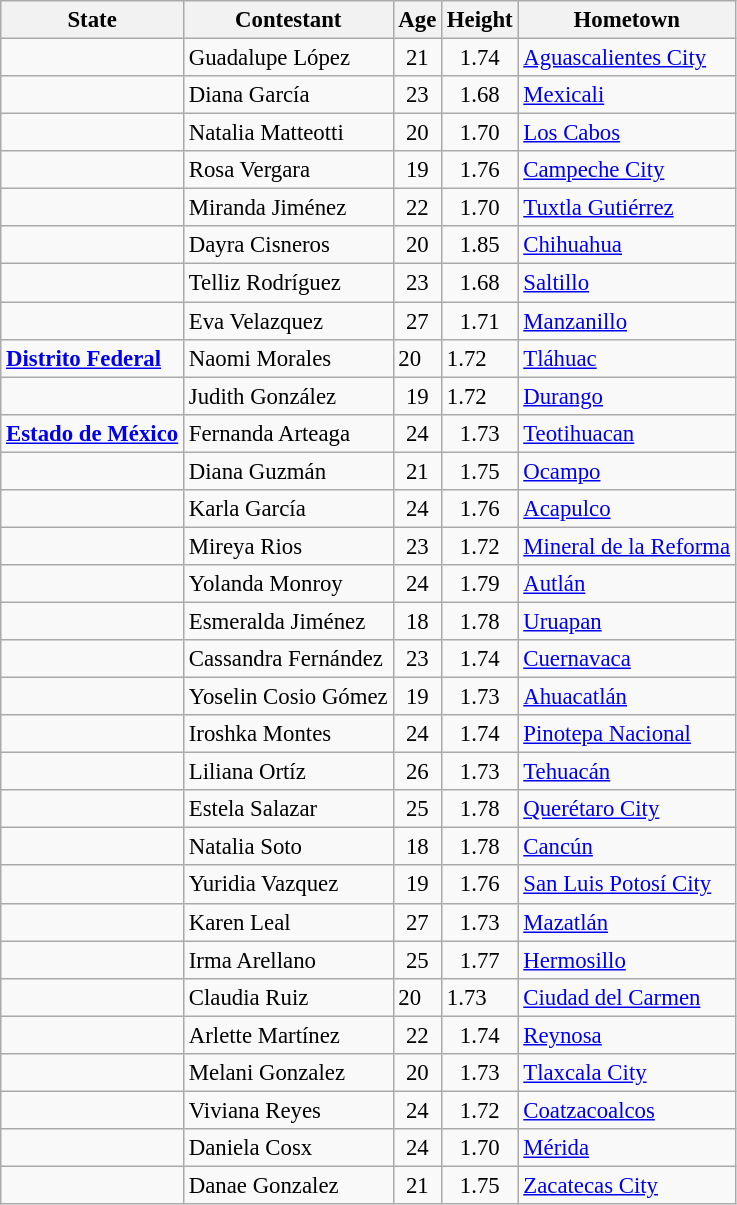<table class="wikitable sortable" style="font-size: 95%;">
<tr>
<th>State</th>
<th>Contestant</th>
<th>Age</th>
<th>Height</th>
<th>Hometown</th>
</tr>
<tr>
<td><strong></strong></td>
<td>Guadalupe López</td>
<td align="center">21</td>
<td align="center">1.74</td>
<td><a href='#'>Aguascalientes City</a></td>
</tr>
<tr>
<td><strong></strong></td>
<td>Diana García</td>
<td align="center">23</td>
<td align="center">1.68</td>
<td><a href='#'>Mexicali</a></td>
</tr>
<tr>
<td><strong></strong></td>
<td>Natalia Matteotti</td>
<td align="center">20</td>
<td align="center">1.70</td>
<td><a href='#'>Los Cabos</a></td>
</tr>
<tr>
<td><strong></strong></td>
<td>Rosa Vergara</td>
<td align="center">19</td>
<td align="center">1.76</td>
<td><a href='#'>Campeche City</a></td>
</tr>
<tr>
<td><strong></strong></td>
<td>Miranda Jiménez</td>
<td align="center">22</td>
<td align="center">1.70</td>
<td><a href='#'>Tuxtla Gutiérrez</a></td>
</tr>
<tr>
<td><strong></strong></td>
<td>Dayra Cisneros</td>
<td align="center">20</td>
<td align="center">1.85</td>
<td><a href='#'>Chihuahua</a></td>
</tr>
<tr>
<td><strong></strong></td>
<td>Telliz Rodríguez</td>
<td align="center">23</td>
<td align="center">1.68</td>
<td><a href='#'>Saltillo</a></td>
</tr>
<tr>
<td><strong></strong></td>
<td>Eva Velazquez</td>
<td align="center">27</td>
<td align="center">1.71</td>
<td><a href='#'>Manzanillo</a></td>
</tr>
<tr>
<td><strong> <a href='#'>Distrito Federal</a></strong></td>
<td>Naomi Morales</td>
<td>20</td>
<td>1.72</td>
<td><a href='#'>Tláhuac</a></td>
</tr>
<tr>
<td><strong></strong></td>
<td>Judith González</td>
<td align="center">19</td>
<td>1.72</td>
<td><a href='#'>Durango</a></td>
</tr>
<tr>
<td><strong>  <a href='#'>Estado de México</a></strong></td>
<td>Fernanda Arteaga</td>
<td align="center">24</td>
<td align="center">1.73</td>
<td><a href='#'>Teotihuacan</a></td>
</tr>
<tr>
<td><strong></strong></td>
<td>Diana Guzmán</td>
<td align="center">21</td>
<td align="center">1.75</td>
<td><a href='#'>Ocampo</a></td>
</tr>
<tr>
<td><strong></strong></td>
<td>Karla García</td>
<td align="center">24</td>
<td align="center">1.76</td>
<td><a href='#'>Acapulco</a></td>
</tr>
<tr>
<td><strong></strong></td>
<td>Mireya Rios</td>
<td align="center">23</td>
<td align="center">1.72</td>
<td><a href='#'>Mineral de la Reforma</a></td>
</tr>
<tr>
<td><strong></strong></td>
<td>Yolanda Monroy</td>
<td align="center">24</td>
<td align="center">1.79</td>
<td><a href='#'>Autlán</a></td>
</tr>
<tr>
<td><strong></strong></td>
<td>Esmeralda Jiménez</td>
<td align="center">18</td>
<td align="center">1.78</td>
<td><a href='#'>Uruapan</a></td>
</tr>
<tr>
<td><strong></strong></td>
<td>Cassandra Fernández</td>
<td align="center">23</td>
<td align="center">1.74</td>
<td><a href='#'>Cuernavaca</a></td>
</tr>
<tr>
<td><strong></strong></td>
<td>Yoselin Cosio Gómez</td>
<td align="center">19</td>
<td align="center">1.73</td>
<td><a href='#'>Ahuacatlán</a></td>
</tr>
<tr>
<td><strong></strong></td>
<td>Iroshka Montes</td>
<td align="center">24</td>
<td align="center">1.74</td>
<td><a href='#'>Pinotepa Nacional</a></td>
</tr>
<tr>
<td><strong></strong></td>
<td>Liliana Ortíz</td>
<td align="center">26</td>
<td align="center">1.73</td>
<td><a href='#'>Tehuacán</a></td>
</tr>
<tr>
<td><strong></strong></td>
<td>Estela Salazar</td>
<td align="center">25</td>
<td align="center">1.78</td>
<td><a href='#'>Querétaro City</a></td>
</tr>
<tr>
<td><strong></strong></td>
<td>Natalia Soto</td>
<td align="center">18</td>
<td align="center">1.78</td>
<td><a href='#'>Cancún</a></td>
</tr>
<tr>
<td><strong></strong></td>
<td>Yuridia Vazquez</td>
<td align="center">19</td>
<td align="center">1.76</td>
<td><a href='#'>San Luis Potosí City</a></td>
</tr>
<tr>
<td><strong></strong></td>
<td>Karen Leal</td>
<td align="center">27</td>
<td align="center">1.73</td>
<td><a href='#'>Mazatlán</a></td>
</tr>
<tr>
<td><strong></strong></td>
<td>Irma Arellano</td>
<td align="center">25</td>
<td align="center">1.77</td>
<td><a href='#'>Hermosillo</a></td>
</tr>
<tr>
<td><strong></strong></td>
<td>Claudia Ruiz</td>
<td>20</td>
<td>1.73</td>
<td><a href='#'>Ciudad del Carmen</a></td>
</tr>
<tr>
<td><strong></strong></td>
<td>Arlette Martínez</td>
<td align="center">22</td>
<td align="center">1.74</td>
<td><a href='#'>Reynosa</a></td>
</tr>
<tr>
<td><strong></strong></td>
<td>Melani Gonzalez</td>
<td align="center">20</td>
<td align="center">1.73</td>
<td><a href='#'>Tlaxcala City</a></td>
</tr>
<tr>
<td><strong></strong></td>
<td>Viviana  Reyes</td>
<td align="center">24</td>
<td align="center">1.72</td>
<td><a href='#'>Coatzacoalcos</a></td>
</tr>
<tr>
<td><strong></strong></td>
<td>Daniela Cosx</td>
<td align="center">24</td>
<td align="center">1.70</td>
<td><a href='#'>Mérida</a></td>
</tr>
<tr>
<td><strong></strong></td>
<td>Danae  Gonzalez</td>
<td align="center">21</td>
<td align="center">1.75</td>
<td><a href='#'>Zacatecas City</a></td>
</tr>
</table>
